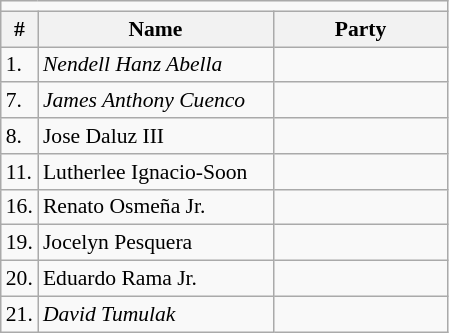<table class=wikitable style="font-size:90%">
<tr>
<td colspan=4 bgcolor=></td>
</tr>
<tr>
<th>#</th>
<th width=150px>Name</th>
<th colspan=2 width=110px>Party</th>
</tr>
<tr>
<td>1.</td>
<td><em>Nendell Hanz Abella</em></td>
<td></td>
</tr>
<tr>
<td>7.</td>
<td><em>James Anthony Cuenco</em></td>
<td></td>
</tr>
<tr>
<td>8.</td>
<td>Jose Daluz III</td>
<td></td>
</tr>
<tr>
<td>11.</td>
<td>Lutherlee Ignacio-Soon</td>
<td></td>
</tr>
<tr>
<td>16.</td>
<td>Renato Osmeña Jr.</td>
<td></td>
</tr>
<tr>
<td>19.</td>
<td>Jocelyn Pesquera</td>
<td></td>
</tr>
<tr>
<td>20.</td>
<td>Eduardo Rama Jr.</td>
<td></td>
</tr>
<tr>
<td>21.</td>
<td><em>David Tumulak</em></td>
<td></td>
</tr>
</table>
